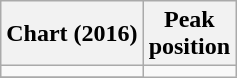<table class="wikitable sortable plainrowheaders" style="text-align:center">
<tr>
<th scope="col">Chart (2016)</th>
<th scope="col">Peak<br> position</th>
</tr>
<tr>
<td></td>
</tr>
<tr>
</tr>
</table>
